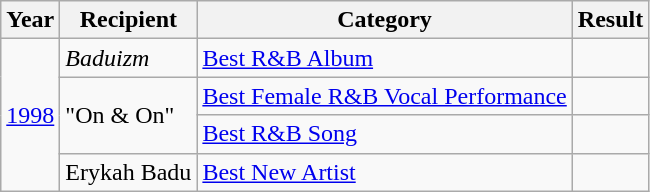<table class="wikitable">
<tr>
<th align="left">Year</th>
<th align="left">Recipient</th>
<th align="left">Category</th>
<th align="left">Result</th>
</tr>
<tr>
<td rowspan=4><a href='#'>1998</a></td>
<td align="left"><em>Baduizm</em></td>
<td align="left"><a href='#'>Best R&B Album</a></td>
<td></td>
</tr>
<tr>
<td rowspan=2>"On & On"</td>
<td align="left"><a href='#'>Best Female R&B Vocal Performance</a></td>
<td></td>
</tr>
<tr>
<td align="left"><a href='#'>Best R&B Song</a></td>
<td></td>
</tr>
<tr>
<td align="left">Erykah Badu</td>
<td align="left"><a href='#'>Best New Artist</a></td>
<td></td>
</tr>
</table>
